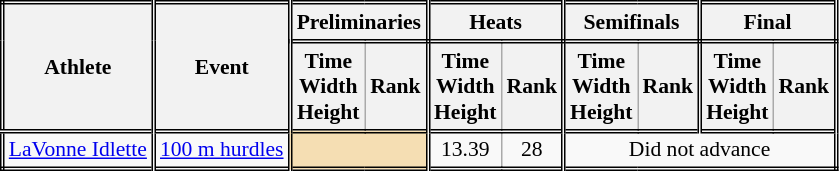<table class=wikitable style="font-size:90%; border: double;">
<tr>
<th rowspan="2" style="border-right:double">Athlete</th>
<th rowspan="2" style="border-right:double">Event</th>
<th colspan="2" style="border-right:double; border-bottom:double;">Preliminaries</th>
<th colspan="2" style="border-right:double; border-bottom:double;">Heats</th>
<th colspan="2" style="border-right:double; border-bottom:double;">Semifinals</th>
<th colspan="2" style="border-right:double; border-bottom:double;">Final</th>
</tr>
<tr>
<th>Time<br>Width<br>Height</th>
<th style="border-right:double">Rank</th>
<th>Time<br>Width<br>Height</th>
<th style="border-right:double">Rank</th>
<th>Time<br>Width<br>Height</th>
<th style="border-right:double">Rank</th>
<th>Time<br>Width<br>Height</th>
<th style="border-right:double">Rank</th>
</tr>
<tr style="border-top: double;">
<td style="border-right:double"><a href='#'>LaVonne Idlette</a></td>
<td style="border-right:double"><a href='#'>100 m hurdles</a></td>
<td style="border-right:double" colspan= 2 bgcolor="wheat"></td>
<td align=center>13.39</td>
<td align=center style="border-right:double">28</td>
<td colspan="4" align=center>Did not advance</td>
</tr>
</table>
